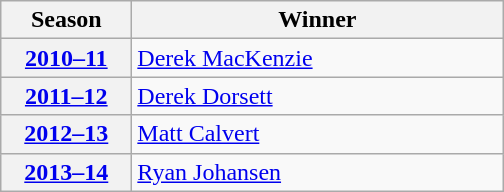<table class="wikitable">
<tr>
<th scope="col" style="width:5em">Season</th>
<th scope="col" style="width:15em">Winner</th>
</tr>
<tr>
<th scope="row"><a href='#'>2010–11</a></th>
<td><a href='#'>Derek MacKenzie</a></td>
</tr>
<tr>
<th scope="row"><a href='#'>2011–12</a></th>
<td><a href='#'>Derek Dorsett</a></td>
</tr>
<tr>
<th scope="row"><a href='#'>2012–13</a></th>
<td><a href='#'>Matt Calvert</a></td>
</tr>
<tr>
<th scope="row"><a href='#'>2013–14</a></th>
<td><a href='#'>Ryan Johansen</a></td>
</tr>
</table>
